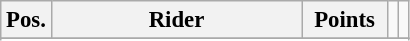<table class="wikitable" style="font-size: 95%">
<tr valign=top >
<th width=20px valign=middle>Pos.</th>
<th width=160px valign=middle>Rider</th>
<th width=50px valign=middle>Points</th>
<td></td>
<td></td>
</tr>
<tr>
</tr>
<tr>
</tr>
</table>
